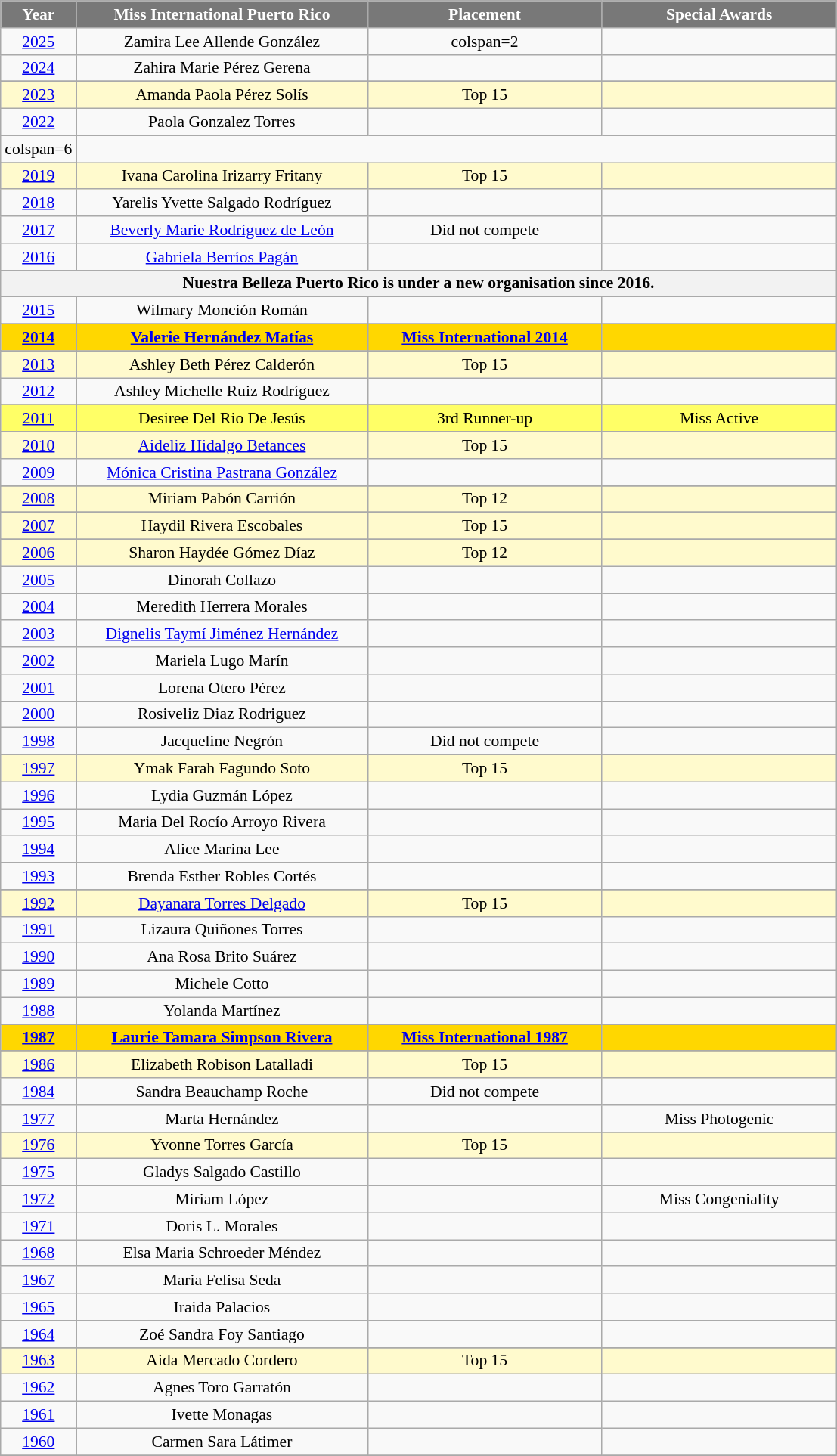<table class="wikitable sortable" style="font-size: 90%; text-align:center">
<tr>
<th width="60" style="background-color:#787878;color:#FFFFFF;">Year</th>
<th style="width:250px;background-color:#787878;color:#FFFFFF;">Miss International Puerto Rico</th>
<th style="width:200px;background-color:#787878;color:#FFFFFF;">Placement</th>
<th style="width:200px;background-color:#787878;color:#FFFFFF;">Special Awards</th>
</tr>
<tr>
<td><a href='#'>2025</a></td>
<td>Zamira Lee Allende González</td>
<td>colspan=2 </td>
</tr>
<tr>
<td><a href='#'>2024</a></td>
<td>Zahira Marie Pérez Gerena</td>
<td></td>
<td></td>
</tr>
<tr>
</tr>
<tr style="background-color:#FFFACD;">
<td><a href='#'>2023</a></td>
<td>Amanda Paola Pérez Solís</td>
<td>Top 15</td>
<td></td>
</tr>
<tr>
<td><a href='#'>2022</a></td>
<td>Paola Gonzalez Torres</td>
<td></td>
<td></td>
</tr>
<tr>
<td>colspan=6 </td>
</tr>
<tr>
</tr>
<tr style="background-color:#FFFACD;">
<td><a href='#'>2019</a></td>
<td>Ivana Carolina Irizarry Fritany</td>
<td>Top 15</td>
<td></td>
</tr>
<tr>
<td><a href='#'>2018</a></td>
<td>Yarelis Yvette Salgado Rodríguez</td>
<td></td>
<td></td>
</tr>
<tr>
<td><a href='#'>2017</a></td>
<td><a href='#'>Beverly Marie Rodríguez de León</a></td>
<td>Did not compete</td>
<td></td>
</tr>
<tr>
<td><a href='#'>2016</a></td>
<td><a href='#'>Gabriela Berríos Pagán</a></td>
<td></td>
<td></td>
</tr>
<tr>
<th colspan="4">Nuestra Belleza Puerto Rico is under a new organisation since 2016.</th>
</tr>
<tr>
<td><a href='#'>2015</a></td>
<td>Wilmary Monción Román</td>
<td></td>
<td></td>
</tr>
<tr>
</tr>
<tr style="background-color:gold; font-weight: bold">
<td><strong><a href='#'>2014</a></strong></td>
<td><strong><a href='#'>Valerie Hernández Matías</a></strong></td>
<td><strong><a href='#'>Miss International 2014</a></strong></td>
<td></td>
</tr>
<tr>
</tr>
<tr style="background-color:#FFFACD;">
<td><a href='#'>2013</a></td>
<td>Ashley Beth Pérez Calderón</td>
<td>Top 15</td>
<td></td>
</tr>
<tr>
<td><a href='#'>2012</a></td>
<td>Ashley Michelle Ruiz Rodríguez</td>
<td></td>
<td></td>
</tr>
<tr>
</tr>
<tr style="background-color:#FFFF66;">
<td><a href='#'>2011</a></td>
<td>Desiree Del Rio De Jesús</td>
<td>3rd Runner-up</td>
<td>Miss Active</td>
</tr>
<tr>
</tr>
<tr style="background-color:#FFFACD;">
<td><a href='#'>2010</a></td>
<td><a href='#'>Aideliz Hidalgo Betances</a></td>
<td>Top 15</td>
<td></td>
</tr>
<tr>
<td><a href='#'>2009</a></td>
<td><a href='#'>Mónica Cristina Pastrana González</a></td>
<td></td>
<td></td>
</tr>
<tr>
</tr>
<tr style="background-color:#FFFACD;">
<td><a href='#'>2008</a></td>
<td>Miriam Pabón Carrión</td>
<td>Top 12</td>
<td></td>
</tr>
<tr>
</tr>
<tr style="background-color:#FFFACD;">
<td><a href='#'>2007</a></td>
<td>Haydil Rivera Escobales</td>
<td>Top 15</td>
<td></td>
</tr>
<tr>
</tr>
<tr style="background-color:#FFFACD;">
<td><a href='#'>2006</a></td>
<td>Sharon Haydée Gómez Díaz</td>
<td>Top 12</td>
<td></td>
</tr>
<tr>
<td><a href='#'>2005</a></td>
<td>Dinorah Collazo</td>
<td></td>
<td></td>
</tr>
<tr>
<td><a href='#'>2004</a></td>
<td>Meredith Herrera Morales</td>
<td></td>
<td></td>
</tr>
<tr>
<td><a href='#'>2003</a></td>
<td><a href='#'>Dignelis Taymí Jiménez Hernández</a></td>
<td></td>
<td></td>
</tr>
<tr>
<td><a href='#'>2002</a></td>
<td>Mariela Lugo Marín</td>
<td></td>
<td></td>
</tr>
<tr>
<td><a href='#'>2001</a></td>
<td>Lorena Otero Pérez</td>
<td></td>
<td></td>
</tr>
<tr>
<td><a href='#'>2000</a></td>
<td>Rosiveliz Diaz Rodriguez</td>
<td></td>
<td></td>
</tr>
<tr>
<td><a href='#'>1998</a></td>
<td>Jacqueline Negrón</td>
<td>Did not compete</td>
<td></td>
</tr>
<tr>
</tr>
<tr style="background-color:#FFFACD;">
<td><a href='#'>1997</a></td>
<td>Ymak Farah Fagundo Soto</td>
<td>Top 15</td>
<td></td>
</tr>
<tr>
<td><a href='#'>1996</a></td>
<td>Lydia Guzmán López</td>
<td></td>
<td></td>
</tr>
<tr>
<td><a href='#'>1995</a></td>
<td>Maria Del Rocío Arroyo Rivera</td>
<td></td>
<td></td>
</tr>
<tr>
<td><a href='#'>1994</a></td>
<td>Alice Marina Lee</td>
<td></td>
<td></td>
</tr>
<tr>
<td><a href='#'>1993</a></td>
<td>Brenda Esther Robles Cortés</td>
<td></td>
<td></td>
</tr>
<tr>
</tr>
<tr style="background-color:#FFFACD;">
<td><a href='#'>1992</a></td>
<td><a href='#'>Dayanara Torres Delgado</a></td>
<td>Top 15</td>
<td></td>
</tr>
<tr>
<td><a href='#'>1991</a></td>
<td>Lizaura Quiñones Torres</td>
<td></td>
<td></td>
</tr>
<tr>
<td><a href='#'>1990</a></td>
<td>Ana Rosa Brito Suárez</td>
<td></td>
<td></td>
</tr>
<tr>
<td><a href='#'>1989</a></td>
<td>Michele Cotto</td>
<td></td>
<td></td>
</tr>
<tr>
<td><a href='#'>1988</a></td>
<td>Yolanda Martínez</td>
<td></td>
<td></td>
</tr>
<tr>
</tr>
<tr style="background-color:gold; font-weight: bold">
<td><strong><a href='#'>1987</a></strong></td>
<td><strong><a href='#'>Laurie Tamara Simpson Rivera</a></strong></td>
<td><strong><a href='#'>Miss International 1987</a></strong></td>
<td></td>
</tr>
<tr>
</tr>
<tr style="background-color:#FFFACD;">
<td><a href='#'>1986</a></td>
<td>Elizabeth Robison Latalladi</td>
<td>Top 15</td>
<td></td>
</tr>
<tr>
<td><a href='#'>1984</a></td>
<td>Sandra Beauchamp Roche</td>
<td>Did not compete</td>
<td></td>
</tr>
<tr>
<td><a href='#'>1977</a></td>
<td>Marta Hernández</td>
<td></td>
<td>Miss Photogenic</td>
</tr>
<tr>
</tr>
<tr style="background-color:#FFFACD;">
<td><a href='#'>1976</a></td>
<td>Yvonne Torres García</td>
<td>Top 15</td>
<td></td>
</tr>
<tr>
<td><a href='#'>1975</a></td>
<td>Gladys Salgado Castillo</td>
<td></td>
<td></td>
</tr>
<tr>
<td><a href='#'>1972</a></td>
<td>Miriam López</td>
<td></td>
<td>Miss Congeniality</td>
</tr>
<tr>
<td><a href='#'>1971</a></td>
<td>Doris L. Morales</td>
<td></td>
<td></td>
</tr>
<tr>
<td><a href='#'>1968</a></td>
<td>Elsa Maria Schroeder Méndez</td>
<td></td>
<td></td>
</tr>
<tr>
<td><a href='#'>1967</a></td>
<td>Maria Felisa Seda</td>
<td></td>
<td></td>
</tr>
<tr>
<td><a href='#'>1965</a></td>
<td>Iraida Palacios</td>
<td></td>
<td></td>
</tr>
<tr>
<td><a href='#'>1964</a></td>
<td>Zoé Sandra Foy Santiago</td>
<td></td>
<td></td>
</tr>
<tr>
</tr>
<tr style="background-color:#FFFACD;">
<td><a href='#'>1963</a></td>
<td>Aida Mercado Cordero</td>
<td>Top 15</td>
<td></td>
</tr>
<tr>
<td><a href='#'>1962</a></td>
<td>Agnes Toro Garratón</td>
<td></td>
<td></td>
</tr>
<tr>
<td><a href='#'>1961</a></td>
<td>Ivette Monagas</td>
<td></td>
<td></td>
</tr>
<tr>
<td><a href='#'>1960</a></td>
<td>Carmen Sara Látimer</td>
<td></td>
<td></td>
</tr>
<tr>
</tr>
</table>
